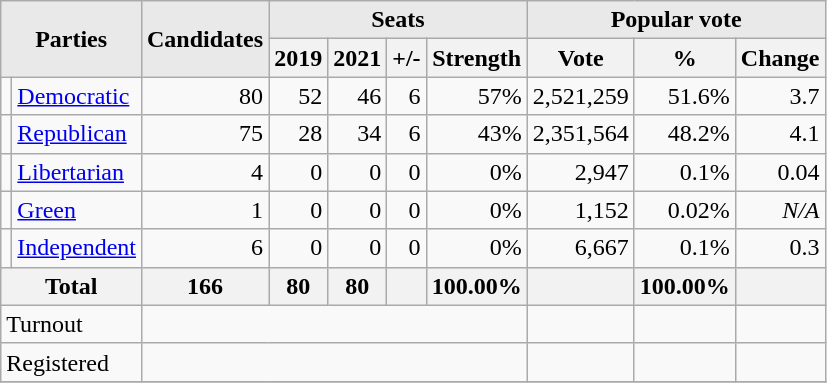<table class=wikitable>
<tr>
<th style="background-color:#E9E9E9" align=center rowspan= 2 colspan=2>Parties</th>
<th style="background-color:#E9E9E9" align=center rowspan= 2>Candidates</th>
<th style="background-color:#E9E9E9" align=center colspan=4>Seats</th>
<th style="background-color:#E9E9E9" align=center colspan=3>Popular vote</th>
</tr>
<tr>
<th align=center>2019</th>
<th align=center>2021</th>
<th align=center>+/-</th>
<th align=center>Strength</th>
<th align=center>Vote</th>
<th align=center>%</th>
<th align=center>Change</th>
</tr>
<tr>
<td></td>
<td align=left><a href='#'>Democratic</a></td>
<td align=right>80</td>
<td align=right>52</td>
<td align=right>46</td>
<td align=right> 6</td>
<td align=right>57%</td>
<td align=right>2,521,259</td>
<td align=right>51.6%</td>
<td align=right> 3.7</td>
</tr>
<tr>
<td></td>
<td align=left><a href='#'>Republican</a></td>
<td align=right>75</td>
<td align=right>28</td>
<td align=right>34</td>
<td align=right> 6</td>
<td align=right>43%</td>
<td align=right>2,351,564</td>
<td align=right>48.2%</td>
<td align=right> 4.1</td>
</tr>
<tr>
<td></td>
<td><a href='#'>Libertarian</a></td>
<td align=right>4</td>
<td align=right>0</td>
<td align=right>0</td>
<td align=right> 0</td>
<td align=right>0%</td>
<td align=right>2,947</td>
<td align=right>0.1%</td>
<td align=right> 0.04</td>
</tr>
<tr>
<td></td>
<td><a href='#'>Green</a></td>
<td align=right>1</td>
<td align=right>0</td>
<td align=right>0</td>
<td align=right> 0</td>
<td align=right>0%</td>
<td align=right>1,152</td>
<td align=right>0.02%</td>
<td align=right><em>N/A</em></td>
</tr>
<tr>
<td></td>
<td><a href='#'>Independent</a></td>
<td align=right>6</td>
<td align=right>0</td>
<td align=right>0</td>
<td align=right> 0</td>
<td align=right>0%</td>
<td align=right>6,667</td>
<td align=right>0.1%</td>
<td align=right> 0.3</td>
</tr>
<tr>
<th align=center colspan="2">Total</th>
<th align=center>166</th>
<th align=center>80</th>
<th align=center>80</th>
<th align=center></th>
<th align=center>100.00%</th>
<th align=center></th>
<th align=center>100.00%</th>
<th align=center></th>
</tr>
<tr>
<td align=left colspan="2">Turnout</td>
<td colspan=5></td>
<td align=right></td>
<td align=right></td>
<td align=right></td>
</tr>
<tr>
<td align=left colspan="2">Registered</td>
<td colspan=5></td>
<td align=right></td>
<td align=right></td>
<td align=right></td>
</tr>
<tr>
</tr>
</table>
